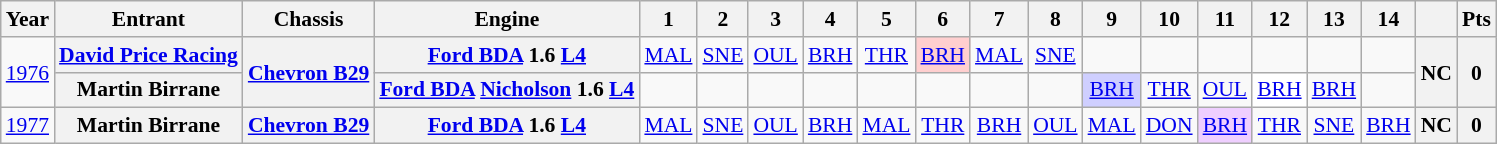<table class="wikitable" style="text-align:center; font-size:90%">
<tr>
<th>Year</th>
<th>Entrant</th>
<th>Chassis</th>
<th>Engine</th>
<th>1</th>
<th>2</th>
<th>3</th>
<th>4</th>
<th>5</th>
<th>6</th>
<th>7</th>
<th>8</th>
<th>9</th>
<th>10</th>
<th>11</th>
<th>12</th>
<th>13</th>
<th>14</th>
<th></th>
<th>Pts</th>
</tr>
<tr>
<td rowspan=2><a href='#'>1976</a></td>
<th><a href='#'>David Price Racing</a></th>
<th rowspan=2><a href='#'>Chevron B29</a></th>
<th><a href='#'>Ford BDA</a> 1.6 <a href='#'>L4</a></th>
<td><a href='#'>MAL</a></td>
<td><a href='#'>SNE</a></td>
<td><a href='#'>OUL</a></td>
<td><a href='#'>BRH</a></td>
<td><a href='#'>THR</a></td>
<td style="background:#FFCFCF;"><a href='#'>BRH</a><br></td>
<td><a href='#'>MAL</a></td>
<td><a href='#'>SNE</a></td>
<td></td>
<td></td>
<td></td>
<td></td>
<td></td>
<td></td>
<th rowspan=2>NC</th>
<th rowspan=2>0</th>
</tr>
<tr>
<th>Martin Birrane</th>
<th><a href='#'>Ford BDA</a> <a href='#'>Nicholson</a> 1.6 <a href='#'>L4</a></th>
<td></td>
<td></td>
<td></td>
<td></td>
<td></td>
<td></td>
<td></td>
<td></td>
<td style="background:#CFCFFF;"><a href='#'>BRH</a><br></td>
<td><a href='#'>THR</a></td>
<td><a href='#'>OUL</a></td>
<td style="background:#FFFFFF;"><a href='#'>BRH</a><br></td>
<td><a href='#'>BRH</a></td>
<td></td>
</tr>
<tr>
<td><a href='#'>1977</a></td>
<th>Martin Birrane</th>
<th><a href='#'>Chevron B29</a></th>
<th><a href='#'>Ford BDA</a> 1.6 <a href='#'>L4</a></th>
<td><a href='#'>MAL</a></td>
<td><a href='#'>SNE</a></td>
<td><a href='#'>OUL</a></td>
<td><a href='#'>BRH</a></td>
<td><a href='#'>MAL</a></td>
<td><a href='#'>THR</a></td>
<td><a href='#'>BRH</a></td>
<td><a href='#'>OUL</a></td>
<td><a href='#'>MAL</a></td>
<td><a href='#'>DON</a></td>
<td style="background:#EFCFFF;"><a href='#'>BRH</a><br></td>
<td><a href='#'>THR</a></td>
<td><a href='#'>SNE</a></td>
<td><a href='#'>BRH</a></td>
<th>NC</th>
<th>0</th>
</tr>
</table>
